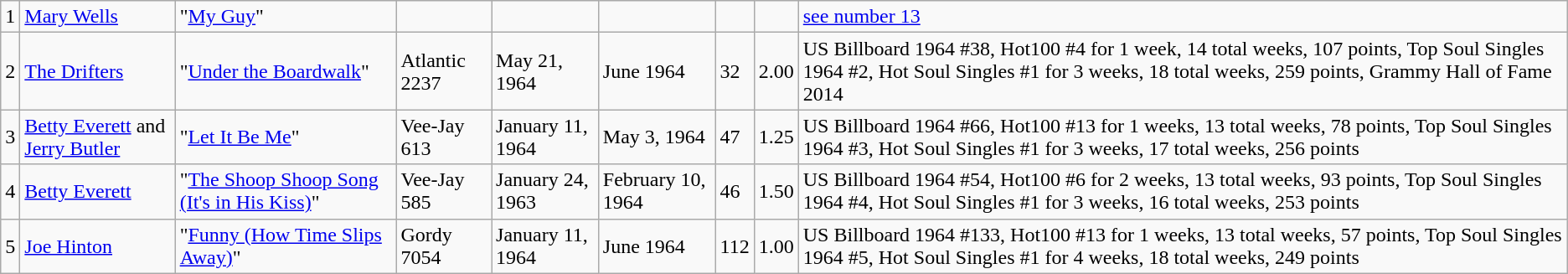<table class="wikitable sortable">
<tr>
<td>1</td>
<td><a href='#'>Mary Wells</a></td>
<td>"<a href='#'>My Guy</a>"</td>
<td></td>
<td></td>
<td></td>
<td></td>
<td></td>
<td><a href='#'>see number 13</a></td>
</tr>
<tr>
<td>2</td>
<td><a href='#'>The Drifters</a></td>
<td>"<a href='#'>Under the Boardwalk</a>"</td>
<td>Atlantic 2237</td>
<td>May 21, 1964</td>
<td>June 1964</td>
<td>32</td>
<td>2.00</td>
<td>US Billboard 1964 #38, Hot100 #4 for 1 week, 14 total weeks, 107 points, Top Soul Singles 1964 #2, Hot Soul Singles #1 for 3 weeks, 18 total weeks, 259 points, Grammy Hall of Fame 2014</td>
</tr>
<tr>
<td>3</td>
<td><a href='#'>Betty Everett</a> and <a href='#'>Jerry Butler</a></td>
<td>"<a href='#'>Let It Be Me</a>"</td>
<td>Vee-Jay 613</td>
<td>January 11, 1964</td>
<td>May 3, 1964</td>
<td>47</td>
<td>1.25</td>
<td>US Billboard 1964 #66, Hot100 #13 for 1 weeks, 13 total weeks, 78 points, Top Soul Singles 1964 #3, Hot Soul Singles #1 for 3 weeks, 17 total weeks, 256 points</td>
</tr>
<tr>
<td>4</td>
<td><a href='#'>Betty Everett</a></td>
<td>"<a href='#'>The Shoop Shoop Song (It's in His Kiss)</a>"</td>
<td>Vee-Jay 585</td>
<td>January 24, 1963</td>
<td>February 10, 1964</td>
<td>46</td>
<td>1.50</td>
<td>US Billboard 1964 #54, Hot100 #6 for 2 weeks, 13 total weeks, 93 points, Top Soul Singles 1964 #4, Hot Soul Singles #1 for 3 weeks, 16 total weeks, 253 points</td>
</tr>
<tr>
<td>5</td>
<td><a href='#'>Joe Hinton</a></td>
<td>"<a href='#'>Funny (How Time Slips Away)</a>"</td>
<td>Gordy 7054</td>
<td>January 11, 1964</td>
<td>June 1964</td>
<td>112</td>
<td>1.00</td>
<td>US Billboard 1964 #133, Hot100 #13 for 1 weeks, 13 total weeks, 57 points, Top Soul Singles 1964 #5, Hot Soul Singles #1 for 4 weeks, 18 total weeks, 249 points</td>
</tr>
</table>
